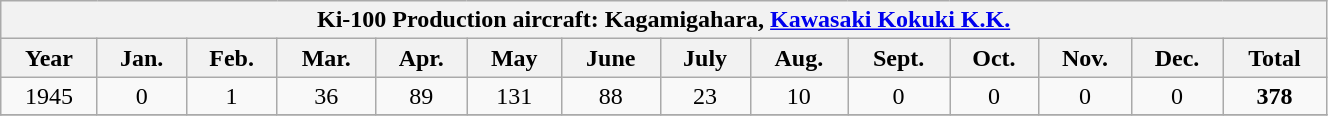<table class="wikitable" width=70%">
<tr>
<th colspan=14>Ki-100 Production aircraft: Kagamigahara, <a href='#'>Kawasaki Kokuki K.K.</a></th>
</tr>
<tr>
<th><strong>Year</strong></th>
<th>Jan.</th>
<th>Feb.</th>
<th>Mar.</th>
<th>Apr.</th>
<th>May</th>
<th>June</th>
<th>July</th>
<th>Aug.</th>
<th>Sept.</th>
<th>Oct.</th>
<th>Nov.</th>
<th>Dec.</th>
<th><strong>Total</strong></th>
</tr>
<tr>
<td align="center">1945</td>
<td align="center">0</td>
<td align="center">1</td>
<td align="center">36</td>
<td align="center">89</td>
<td align="center">131</td>
<td align="center">88</td>
<td align="center">23</td>
<td align="center">10</td>
<td align="center">0</td>
<td align="center">0</td>
<td align="center">0</td>
<td align="center">0</td>
<td align="center"><strong>378</strong></td>
</tr>
<tr>
</tr>
</table>
